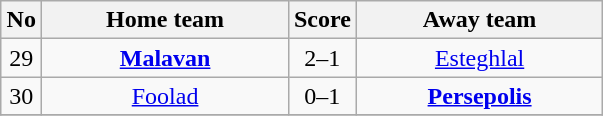<table class="wikitable sortable" style="text-align:center">
<tr>
<th width=20>No</th>
<th width=157>Home team</th>
<th width=26>Score</th>
<th width=157>Away team</th>
</tr>
<tr>
<td>29</td>
<td><strong><a href='#'>Malavan</a></strong></td>
<td>2–1</td>
<td><a href='#'>Esteghlal</a></td>
</tr>
<tr>
<td>30</td>
<td><a href='#'>Foolad</a></td>
<td>0–1</td>
<td><strong><a href='#'>Persepolis</a></strong></td>
</tr>
<tr>
</tr>
</table>
